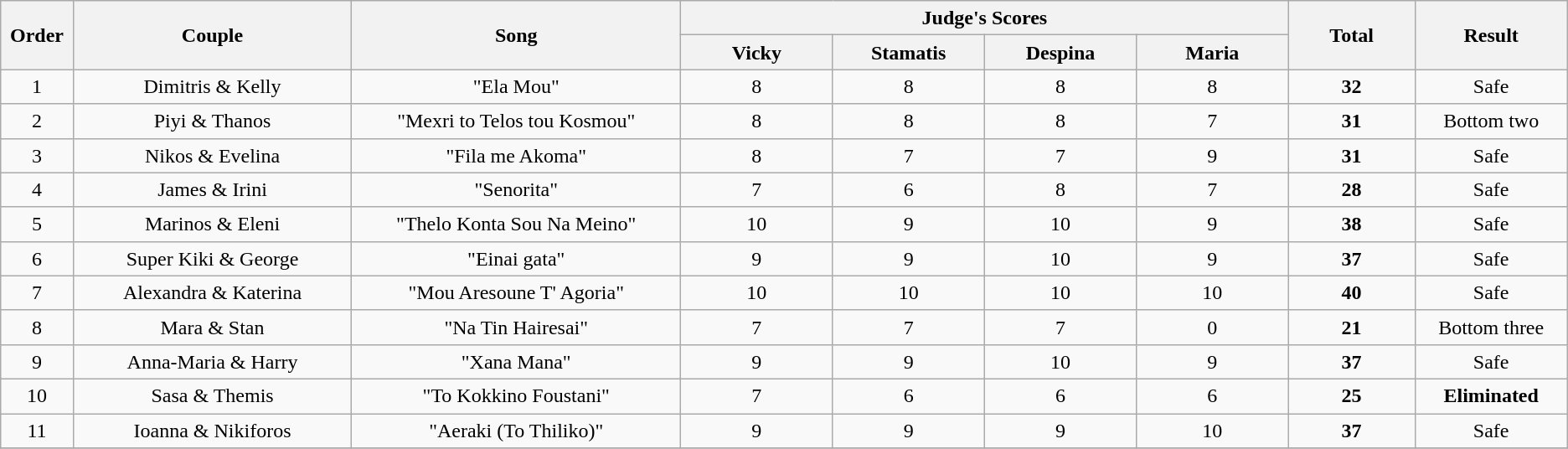<table class="wikitable center sortable" style="text-align:center; font-size:100%; line-height:20px;">
<tr>
<th rowspan="2" style="width:01%;">Order</th>
<th rowspan="2" style="width:11%;">Couple</th>
<th rowspan="2" style="width:13%;">Song</th>
<th colspan="4" style="width:24%;">Judge's Scores</th>
<th rowspan="2" style="width:05%;">Total</th>
<th rowspan="2" style="width:05%;">Result</th>
</tr>
<tr>
<th style="width:06%;">Vicky</th>
<th style="width:06%;">Stamatis</th>
<th style="width:06%;">Despina</th>
<th style="width:06%;">Maria</th>
</tr>
<tr>
<td>1</td>
<td>Dimitris & Kelly</td>
<td>"Ela Mou"</td>
<td>8</td>
<td>8</td>
<td>8</td>
<td>8</td>
<td><strong>32</strong></td>
<td>Safe</td>
</tr>
<tr>
<td>2</td>
<td>Piyi & Thanos</td>
<td>"Mexri to Telos tou Kosmou"</td>
<td>8</td>
<td>8</td>
<td>8</td>
<td>7</td>
<td><strong>31</strong></td>
<td>Bottom two</td>
</tr>
<tr>
<td>3</td>
<td>Nikos & Evelina</td>
<td>"Fila me Akoma"</td>
<td>8</td>
<td>7</td>
<td>7</td>
<td>9</td>
<td><strong>31</strong></td>
<td>Safe</td>
</tr>
<tr>
<td>4</td>
<td>James & Irini</td>
<td>"Senorita"</td>
<td>7</td>
<td>6</td>
<td>8</td>
<td>7</td>
<td><strong>28</strong></td>
<td>Safe</td>
</tr>
<tr>
<td>5</td>
<td>Marinos & Eleni</td>
<td>"Thelo Konta Sou Na Meino"</td>
<td>10</td>
<td>9</td>
<td>10</td>
<td>9</td>
<td><strong>38</strong></td>
<td>Safe</td>
</tr>
<tr>
<td>6</td>
<td>Super Kiki & George</td>
<td>"Einai gata"</td>
<td>9</td>
<td>9</td>
<td>10</td>
<td>9</td>
<td><strong>37</strong></td>
<td>Safe</td>
</tr>
<tr>
<td>7</td>
<td>Alexandra & Katerina</td>
<td>"Mou Aresoune T' Agoria"</td>
<td>10</td>
<td>10</td>
<td>10</td>
<td>10</td>
<td><strong>40</strong></td>
<td>Safe</td>
</tr>
<tr>
<td>8</td>
<td>Mara & Stan</td>
<td>"Na Tin Hairesai"</td>
<td>7</td>
<td>7</td>
<td>7</td>
<td>0</td>
<td><strong>21</strong></td>
<td>Bottom three</td>
</tr>
<tr>
<td>9</td>
<td>Anna-Maria & Harry</td>
<td>"Xana Mana"</td>
<td>9</td>
<td>9</td>
<td>10</td>
<td>9</td>
<td><strong>37</strong></td>
<td>Safe</td>
</tr>
<tr>
<td>10</td>
<td>Sasa & Themis</td>
<td>"To Kokkino Foustani"</td>
<td>7</td>
<td>6</td>
<td>6</td>
<td>6</td>
<td><strong>25</strong></td>
<td><strong>Eliminated</strong></td>
</tr>
<tr>
<td>11</td>
<td>Ioanna & Nikiforos</td>
<td>"Aeraki (To Thiliko)"</td>
<td>9</td>
<td>9</td>
<td>9</td>
<td>10</td>
<td><strong>37</strong></td>
<td>Safe</td>
</tr>
<tr>
</tr>
</table>
